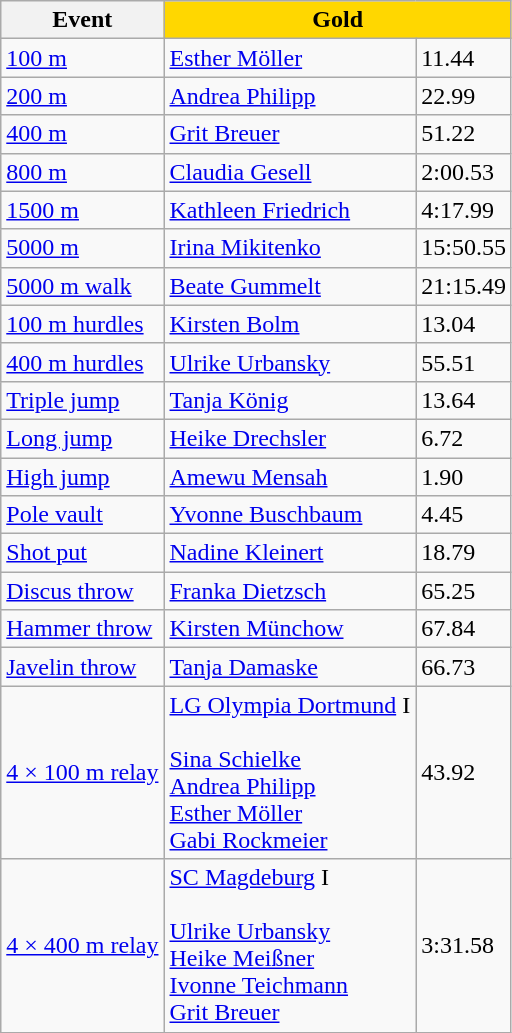<table class="wikitable">
<tr>
<th>Event</th>
<th style="background:gold;" colspan=2>Gold</th>
</tr>
<tr>
<td><a href='#'>100 m</a></td>
<td><a href='#'>Esther Möller</a></td>
<td>11.44</td>
</tr>
<tr>
<td><a href='#'>200 m</a></td>
<td><a href='#'>Andrea Philipp</a></td>
<td>22.99</td>
</tr>
<tr>
<td><a href='#'>400 m</a></td>
<td><a href='#'>Grit Breuer</a></td>
<td>51.22</td>
</tr>
<tr>
<td><a href='#'>800 m</a></td>
<td><a href='#'>Claudia Gesell</a></td>
<td>2:00.53</td>
</tr>
<tr>
<td><a href='#'>1500 m</a></td>
<td><a href='#'>Kathleen Friedrich</a></td>
<td>4:17.99</td>
</tr>
<tr>
<td><a href='#'>5000 m</a></td>
<td><a href='#'>Irina Mikitenko</a></td>
<td>15:50.55</td>
</tr>
<tr>
<td><a href='#'>5000 m walk</a></td>
<td><a href='#'>Beate Gummelt</a></td>
<td>21:15.49</td>
</tr>
<tr>
<td><a href='#'>100 m hurdles</a></td>
<td><a href='#'>Kirsten Bolm</a></td>
<td>13.04</td>
</tr>
<tr>
<td><a href='#'>400 m hurdles</a></td>
<td><a href='#'>Ulrike Urbansky</a></td>
<td>55.51</td>
</tr>
<tr>
<td><a href='#'>Triple jump</a></td>
<td><a href='#'>Tanja König</a></td>
<td>13.64</td>
</tr>
<tr>
<td><a href='#'>Long jump</a></td>
<td><a href='#'>Heike Drechsler</a></td>
<td>6.72</td>
</tr>
<tr>
<td><a href='#'>High jump</a></td>
<td><a href='#'>Amewu Mensah</a></td>
<td>1.90</td>
</tr>
<tr>
<td><a href='#'>Pole vault</a></td>
<td><a href='#'>Yvonne Buschbaum</a></td>
<td>4.45 </td>
</tr>
<tr>
<td><a href='#'>Shot put</a></td>
<td><a href='#'>Nadine Kleinert</a></td>
<td>18.79</td>
</tr>
<tr>
<td><a href='#'>Discus throw</a></td>
<td><a href='#'>Franka Dietzsch</a></td>
<td>65.25</td>
</tr>
<tr>
<td><a href='#'>Hammer throw</a></td>
<td><a href='#'>Kirsten Münchow</a></td>
<td>67.84</td>
</tr>
<tr>
<td><a href='#'>Javelin throw</a></td>
<td><a href='#'>Tanja Damaske</a></td>
<td>66.73 </td>
</tr>
<tr>
<td><a href='#'>4 × 100 m relay</a></td>
<td><a href='#'>LG Olympia Dortmund</a> I <br><br><a href='#'>Sina Schielke</a> <br>
<a href='#'>Andrea Philipp</a> <br>
<a href='#'>Esther Möller</a> <br>
<a href='#'>Gabi Rockmeier</a></td>
<td>43.92</td>
</tr>
<tr>
<td><a href='#'>4 × 400 m relay</a></td>
<td><a href='#'>SC Magdeburg</a> I <br><br><a href='#'>Ulrike Urbansky</a> <br>
<a href='#'>Heike Meißner</a> <br>
<a href='#'>Ivonne Teichmann</a> <br>
<a href='#'>Grit Breuer</a></td>
<td>3:31.58</td>
</tr>
</table>
